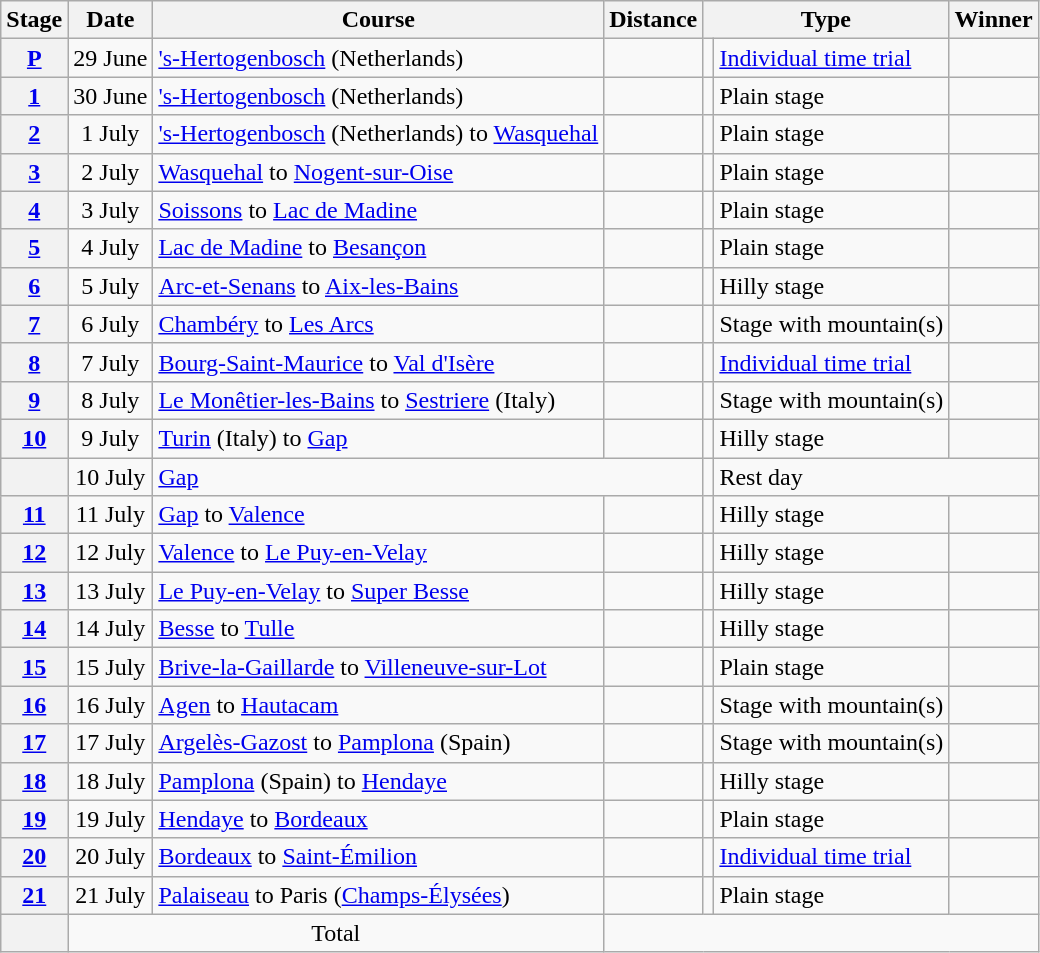<table class="wikitable">
<tr>
<th scope="col">Stage</th>
<th scope="col">Date</th>
<th scope="col">Course</th>
<th scope="col">Distance</th>
<th scope="col" colspan="2">Type</th>
<th scope="col">Winner</th>
</tr>
<tr>
<th scope="row"><a href='#'>P</a></th>
<td style="text-align:center;">29 June</td>
<td><a href='#'>'s-Hertogenbosch</a> (Netherlands)</td>
<td style="text-align:center;"></td>
<td></td>
<td><a href='#'>Individual time trial</a></td>
<td></td>
</tr>
<tr>
<th scope="row"><a href='#'>1</a></th>
<td style="text-align:center;">30 June</td>
<td><a href='#'>'s-Hertogenbosch</a> (Netherlands)</td>
<td style="text-align:center;"></td>
<td></td>
<td>Plain stage</td>
<td></td>
</tr>
<tr>
<th scope="row"><a href='#'>2</a></th>
<td style="text-align:center;">1 July</td>
<td><a href='#'>'s-Hertogenbosch</a> (Netherlands) to <a href='#'>Wasquehal</a></td>
<td style="text-align:center;"></td>
<td></td>
<td>Plain stage</td>
<td></td>
</tr>
<tr>
<th scope="row"><a href='#'>3</a></th>
<td style="text-align:center;">2 July</td>
<td><a href='#'>Wasquehal</a> to <a href='#'>Nogent-sur-Oise</a></td>
<td style="text-align:center;"></td>
<td></td>
<td>Plain stage</td>
<td></td>
</tr>
<tr>
<th scope="row"><a href='#'>4</a></th>
<td style="text-align:center;">3 July</td>
<td><a href='#'>Soissons</a> to <a href='#'>Lac de Madine</a></td>
<td style="text-align:center;"></td>
<td></td>
<td>Plain stage</td>
<td></td>
</tr>
<tr>
<th scope="row"><a href='#'>5</a></th>
<td style="text-align:center;">4 July</td>
<td><a href='#'>Lac de Madine</a> to <a href='#'>Besançon</a></td>
<td style="text-align:center;"></td>
<td></td>
<td>Plain stage</td>
<td></td>
</tr>
<tr>
<th scope="row"><a href='#'>6</a></th>
<td style="text-align:center;">5 July</td>
<td><a href='#'>Arc-et-Senans</a> to <a href='#'>Aix-les-Bains</a></td>
<td style="text-align:center;"></td>
<td></td>
<td>Hilly stage</td>
<td></td>
</tr>
<tr>
<th scope="row"><a href='#'>7</a></th>
<td style="text-align:center;">6 July</td>
<td><a href='#'>Chambéry</a> to <a href='#'>Les Arcs</a></td>
<td style="text-align:center;"></td>
<td></td>
<td>Stage with mountain(s)</td>
<td></td>
</tr>
<tr>
<th scope="row"><a href='#'>8</a></th>
<td style="text-align:center;">7 July</td>
<td><a href='#'>Bourg-Saint-Maurice</a> to <a href='#'>Val d'Isère</a></td>
<td style="text-align:center;"></td>
<td></td>
<td><a href='#'>Individual time trial</a></td>
<td></td>
</tr>
<tr>
<th scope="row"><a href='#'>9</a></th>
<td style="text-align:center;">8 July</td>
<td><a href='#'>Le Monêtier-les-Bains</a> to <a href='#'>Sestriere</a> (Italy)</td>
<td style="text-align:center;"></td>
<td></td>
<td>Stage with mountain(s)</td>
<td></td>
</tr>
<tr>
<th scope="row"><a href='#'>10</a></th>
<td style="text-align:center;">9 July</td>
<td><a href='#'>Turin</a> (Italy) to <a href='#'>Gap</a></td>
<td style="text-align:center;"></td>
<td></td>
<td>Hilly stage</td>
<td></td>
</tr>
<tr>
<th scope="row"></th>
<td style="text-align:center;">10 July</td>
<td colspan="2"><a href='#'>Gap</a></td>
<td></td>
<td colspan="2">Rest day</td>
</tr>
<tr>
<th scope="row"><a href='#'>11</a></th>
<td style="text-align:center;">11 July</td>
<td><a href='#'>Gap</a> to <a href='#'>Valence</a></td>
<td style="text-align:center;"></td>
<td></td>
<td>Hilly stage</td>
<td></td>
</tr>
<tr>
<th scope="row"><a href='#'>12</a></th>
<td style="text-align:center;">12 July</td>
<td><a href='#'>Valence</a> to <a href='#'>Le Puy-en-Velay</a></td>
<td style="text-align:center;"></td>
<td></td>
<td>Hilly stage</td>
<td></td>
</tr>
<tr>
<th scope="row"><a href='#'>13</a></th>
<td style="text-align:center;">13 July</td>
<td><a href='#'>Le Puy-en-Velay</a> to <a href='#'>Super Besse</a></td>
<td style="text-align:center;"></td>
<td></td>
<td>Hilly stage</td>
<td></td>
</tr>
<tr>
<th scope="row"><a href='#'>14</a></th>
<td style="text-align:center;">14 July</td>
<td><a href='#'>Besse</a> to <a href='#'>Tulle</a></td>
<td style="text-align:center;"></td>
<td></td>
<td>Hilly stage</td>
<td></td>
</tr>
<tr>
<th scope="row"><a href='#'>15</a></th>
<td style="text-align:center;">15 July</td>
<td><a href='#'>Brive-la-Gaillarde</a> to <a href='#'>Villeneuve-sur-Lot</a></td>
<td style="text-align:center;"></td>
<td></td>
<td>Plain stage</td>
<td></td>
</tr>
<tr>
<th scope="row"><a href='#'>16</a></th>
<td style="text-align:center;">16 July</td>
<td><a href='#'>Agen</a> to <a href='#'>Hautacam</a></td>
<td style="text-align:center;"></td>
<td></td>
<td>Stage with mountain(s)</td>
<td></td>
</tr>
<tr>
<th scope="row"><a href='#'>17</a></th>
<td style="text-align:center;">17 July</td>
<td><a href='#'>Argelès-Gazost</a> to <a href='#'>Pamplona</a> (Spain)</td>
<td style="text-align:center;"></td>
<td></td>
<td>Stage with mountain(s)</td>
<td></td>
</tr>
<tr>
<th scope="row"><a href='#'>18</a></th>
<td style="text-align:center;">18 July</td>
<td><a href='#'>Pamplona</a> (Spain) to <a href='#'>Hendaye</a></td>
<td style="text-align:center;"></td>
<td></td>
<td>Hilly stage</td>
<td></td>
</tr>
<tr>
<th scope="row"><a href='#'>19</a></th>
<td style="text-align:center;">19 July</td>
<td><a href='#'>Hendaye</a> to <a href='#'>Bordeaux</a></td>
<td style="text-align:center;"></td>
<td></td>
<td>Plain stage</td>
<td></td>
</tr>
<tr>
<th scope="row"><a href='#'>20</a></th>
<td style="text-align:center;">20 July</td>
<td><a href='#'>Bordeaux</a> to <a href='#'>Saint-Émilion</a></td>
<td style="text-align:center;"></td>
<td></td>
<td><a href='#'>Individual time trial</a></td>
<td></td>
</tr>
<tr>
<th scope="row"><a href='#'>21</a></th>
<td style="text-align:center;">21 July</td>
<td><a href='#'>Palaiseau</a> to Paris (<a href='#'>Champs-Élysées</a>)</td>
<td style="text-align:center;"></td>
<td></td>
<td>Plain stage</td>
<td></td>
</tr>
<tr>
<th scope="row"></th>
<td colspan="2" style="text-align:center">Total</td>
<td colspan="4" style="text-align:center"></td>
</tr>
</table>
